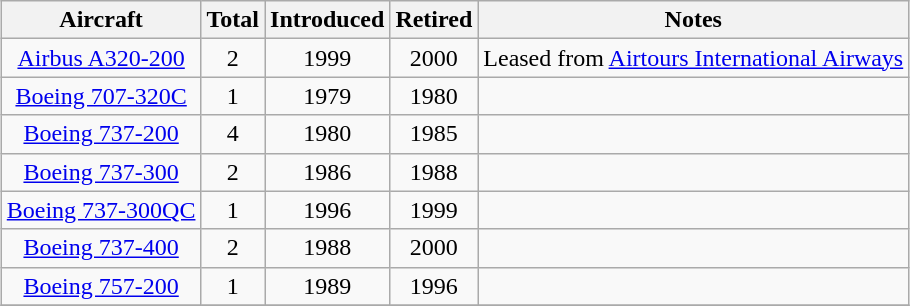<table class="wikitable" style="margin:0.5em auto; text-align:center">
<tr>
<th>Aircraft</th>
<th>Total</th>
<th>Introduced</th>
<th>Retired</th>
<th>Notes</th>
</tr>
<tr>
<td><a href='#'>Airbus A320-200</a></td>
<td>2</td>
<td>1999</td>
<td>2000</td>
<td>Leased from <a href='#'>Airtours International Airways</a></td>
</tr>
<tr>
<td><a href='#'>Boeing 707-320C</a></td>
<td>1</td>
<td>1979</td>
<td>1980</td>
<td></td>
</tr>
<tr>
<td><a href='#'>Boeing 737-200</a></td>
<td>4</td>
<td>1980</td>
<td>1985</td>
<td></td>
</tr>
<tr>
<td><a href='#'>Boeing 737-300</a></td>
<td>2</td>
<td>1986</td>
<td>1988</td>
<td></td>
</tr>
<tr>
<td><a href='#'>Boeing 737-300QC</a></td>
<td>1</td>
<td>1996</td>
<td>1999</td>
<td></td>
</tr>
<tr>
<td><a href='#'>Boeing 737-400</a></td>
<td>2</td>
<td>1988</td>
<td>2000</td>
<td></td>
</tr>
<tr>
<td><a href='#'>Boeing 757-200</a></td>
<td>1</td>
<td>1989</td>
<td>1996</td>
<td></td>
</tr>
<tr>
</tr>
</table>
